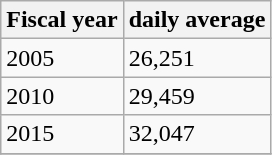<table class="wikitable">
<tr>
<th>Fiscal year</th>
<th>daily average</th>
</tr>
<tr>
<td>2005</td>
<td>26,251</td>
</tr>
<tr>
<td>2010</td>
<td>29,459</td>
</tr>
<tr>
<td>2015</td>
<td>32,047</td>
</tr>
<tr>
</tr>
</table>
